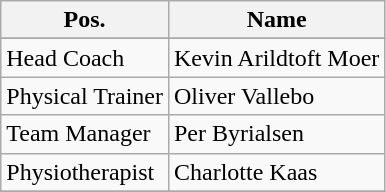<table class="wikitable" style="text-align: left;">
<tr>
<th valign=center>Pos.</th>
<th>Name</th>
</tr>
<tr>
</tr>
<tr>
<td>Head Coach</td>
<td> Kevin Arildtoft Moer</td>
</tr>
<tr>
<td>Physical Trainer</td>
<td> Oliver Vallebo</td>
</tr>
<tr>
<td>Team Manager</td>
<td> Per Byrialsen</td>
</tr>
<tr>
<td>Physiotherapist</td>
<td> Charlotte Kaas</td>
</tr>
<tr>
</tr>
</table>
